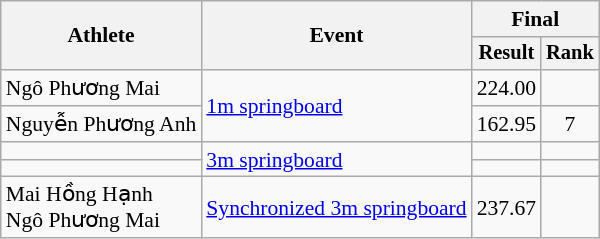<table class="wikitable" style="font-size:90%">
<tr>
<th rowspan="2">Athlete</th>
<th rowspan="2">Event</th>
<th colspan="2">Final</th>
</tr>
<tr style="font-size:95%">
<th>Result</th>
<th>Rank</th>
</tr>
<tr align="center">
<td align="left">Ngô Phương Mai</td>
<td rowspan="2" align="left"><a href='#'>1m springboard</a></td>
<td>224.00</td>
<td></td>
</tr>
<tr align="center">
<td align="left">Nguyễn Phương Anh</td>
<td>162.95</td>
<td>7</td>
</tr>
<tr align="center">
<td align="left"></td>
<td rowspan="2" align="left"><a href='#'>3m springboard</a></td>
<td></td>
<td></td>
</tr>
<tr align="center">
<td align="left"></td>
<td></td>
<td></td>
</tr>
<tr align="center">
<td align="left">Mai Hồng Hạnh<br>Ngô Phương Mai</td>
<td align="left"><a href='#'>Synchronized 3m springboard</a></td>
<td>237.67</td>
<td></td>
</tr>
</table>
